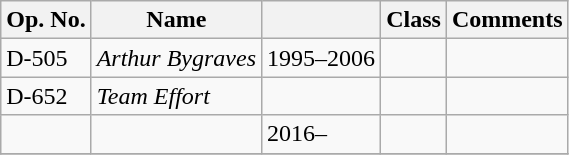<table class="wikitable">
<tr>
<th>Op. No.</th>
<th>Name</th>
<th></th>
<th>Class</th>
<th>Comments</th>
</tr>
<tr>
<td>D-505</td>
<td><em>Arthur Bygraves</em></td>
<td>1995–2006</td>
<td></td>
<td></td>
</tr>
<tr>
<td>D-652</td>
<td><em>Team Effort</em></td>
<td></td>
<td></td>
<td></td>
</tr>
<tr>
<td></td>
<td></td>
<td>2016–</td>
<td></td>
<td></td>
</tr>
<tr>
</tr>
</table>
